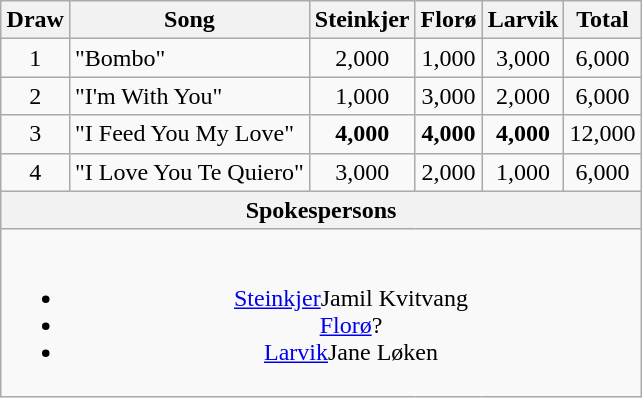<table class="wikitable collapsible" style="margin: 1em auto 1em auto; text-align:center;">
<tr>
<th>Draw</th>
<th>Song</th>
<th>Steinkjer</th>
<th>Florø</th>
<th>Larvik</th>
<th>Total</th>
</tr>
<tr>
<td>1</td>
<td align=left>"Bombo"</td>
<td>2,000</td>
<td>1,000</td>
<td>3,000</td>
<td>6,000</td>
</tr>
<tr>
<td>2</td>
<td align=left>"I'm With You"</td>
<td>1,000</td>
<td>3,000</td>
<td>2,000</td>
<td>6,000</td>
</tr>
<tr>
<td>3</td>
<td align=left>"I Feed You My Love"</td>
<td><strong>4,000</strong></td>
<td><strong>4,000</strong></td>
<td><strong>4,000</strong></td>
<td>12,000</td>
</tr>
<tr>
<td>4</td>
<td align=left>"I Love You Te Quiero"</td>
<td>3,000</td>
<td>2,000</td>
<td>1,000</td>
<td>6,000</td>
</tr>
<tr>
<th colspan="6">Spokespersons</th>
</tr>
<tr>
<td colspan="6"><br><ul><li><a href='#'>Steinkjer</a>Jamil Kvitvang</li><li><a href='#'>Florø</a>?</li><li><a href='#'>Larvik</a>Jane Løken</li></ul></td>
</tr>
</table>
